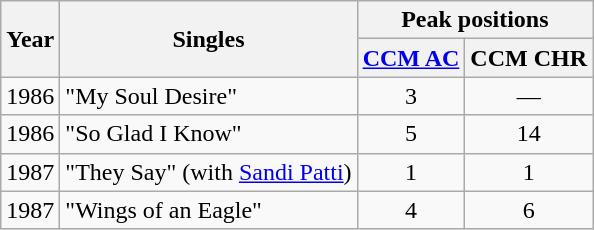<table class="wikitable">
<tr>
<th rowspan="2">Year</th>
<th rowspan="2">Singles</th>
<th colspan="2">Peak positions</th>
</tr>
<tr>
<th><a href='#'>CCM AC</a></th>
<th>CCM CHR</th>
</tr>
<tr>
<td>1986</td>
<td>"My Soul Desire"</td>
<td align="center">3</td>
<td align="center">—</td>
</tr>
<tr>
<td>1986</td>
<td>"So Glad I Know"</td>
<td align="center">5</td>
<td align="center">14</td>
</tr>
<tr>
<td>1987</td>
<td>"They Say" (with <a href='#'>Sandi Patti</a>)</td>
<td align="center">1</td>
<td align="center">1</td>
</tr>
<tr>
<td>1987</td>
<td>"Wings of an Eagle"</td>
<td align="center">4</td>
<td align="center">6</td>
</tr>
</table>
